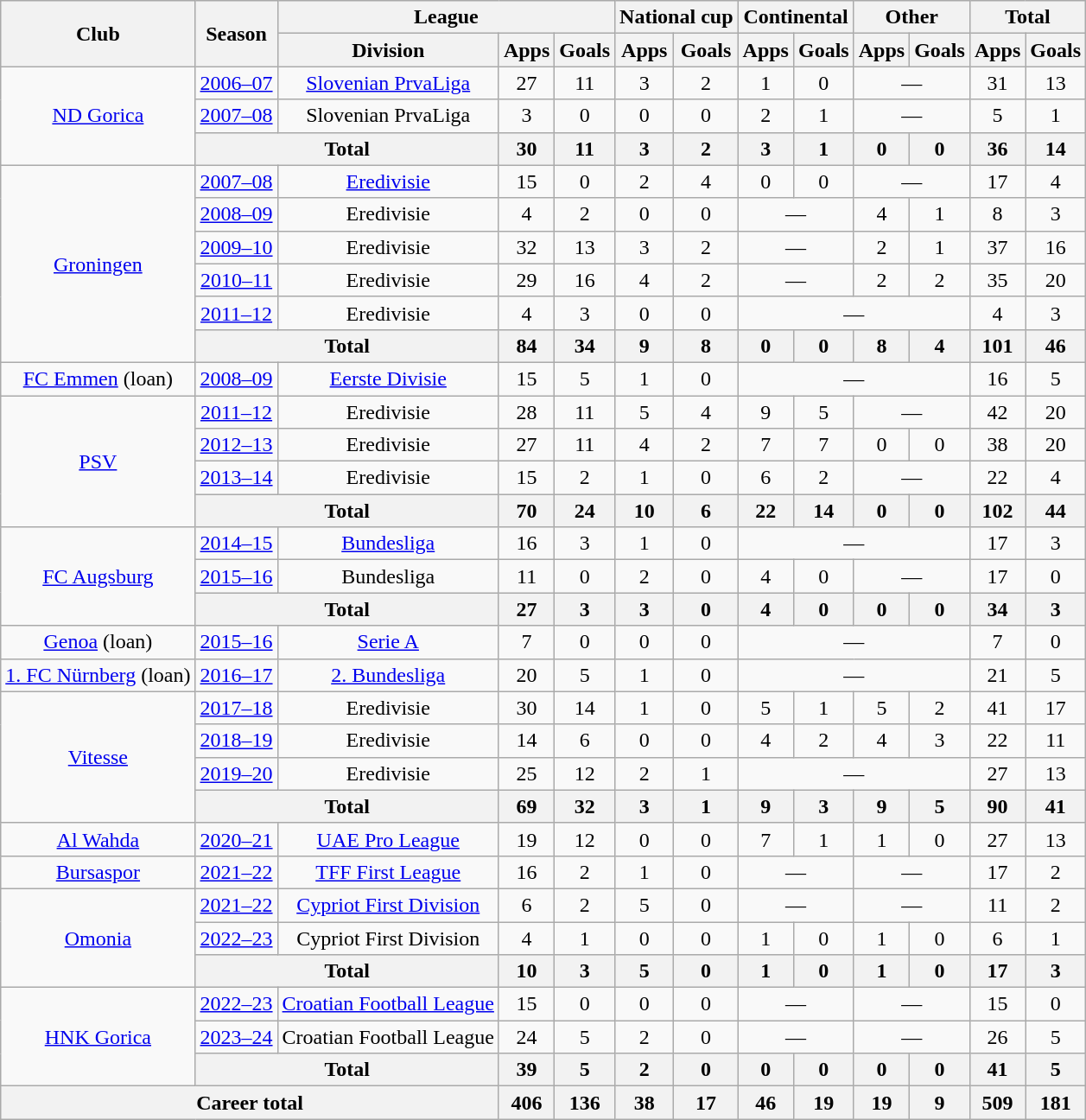<table class="wikitable" style="text-align: center;">
<tr>
<th rowspan="2">Club</th>
<th rowspan="2">Season</th>
<th colspan="3">League</th>
<th colspan="2">National cup</th>
<th colspan="2">Continental</th>
<th colspan="2">Other</th>
<th colspan="2">Total</th>
</tr>
<tr>
<th>Division</th>
<th>Apps</th>
<th>Goals</th>
<th>Apps</th>
<th>Goals</th>
<th>Apps</th>
<th>Goals</th>
<th>Apps</th>
<th>Goals</th>
<th>Apps</th>
<th>Goals</th>
</tr>
<tr>
<td rowspan="3" valign="center"><a href='#'>ND Gorica</a></td>
<td><a href='#'>2006–07</a></td>
<td><a href='#'>Slovenian PrvaLiga</a></td>
<td>27</td>
<td>11</td>
<td>3</td>
<td>2</td>
<td>1</td>
<td>0</td>
<td colspan="2">—</td>
<td>31</td>
<td>13</td>
</tr>
<tr>
<td><a href='#'>2007–08</a></td>
<td>Slovenian PrvaLiga</td>
<td>3</td>
<td>0</td>
<td>0</td>
<td>0</td>
<td>2</td>
<td>1</td>
<td colspan="2">—</td>
<td>5</td>
<td>1</td>
</tr>
<tr>
<th colspan="2">Total</th>
<th>30</th>
<th>11</th>
<th>3</th>
<th>2</th>
<th>3</th>
<th>1</th>
<th>0</th>
<th>0</th>
<th>36</th>
<th>14</th>
</tr>
<tr>
<td rowspan="6" valign="center"><a href='#'>Groningen</a></td>
<td><a href='#'>2007–08</a></td>
<td><a href='#'>Eredivisie</a></td>
<td>15</td>
<td>0</td>
<td>2</td>
<td>4</td>
<td>0</td>
<td>0</td>
<td colspan="2">—</td>
<td>17</td>
<td>4</td>
</tr>
<tr>
<td><a href='#'>2008–09</a></td>
<td>Eredivisie</td>
<td>4</td>
<td>2</td>
<td>0</td>
<td>0</td>
<td colspan="2">—</td>
<td>4</td>
<td>1</td>
<td>8</td>
<td>3</td>
</tr>
<tr>
<td><a href='#'>2009–10</a></td>
<td>Eredivisie</td>
<td>32</td>
<td>13</td>
<td>3</td>
<td>2</td>
<td colspan="2">—</td>
<td>2</td>
<td>1</td>
<td>37</td>
<td>16</td>
</tr>
<tr>
<td><a href='#'>2010–11</a></td>
<td>Eredivisie</td>
<td>29</td>
<td>16</td>
<td>4</td>
<td>2</td>
<td colspan="2">—</td>
<td>2</td>
<td>2</td>
<td>35</td>
<td>20</td>
</tr>
<tr>
<td><a href='#'>2011–12</a></td>
<td>Eredivisie</td>
<td>4</td>
<td>3</td>
<td>0</td>
<td>0</td>
<td colspan="4">—</td>
<td>4</td>
<td>3</td>
</tr>
<tr>
<th colspan="2">Total</th>
<th>84</th>
<th>34</th>
<th>9</th>
<th>8</th>
<th>0</th>
<th>0</th>
<th>8</th>
<th>4</th>
<th>101</th>
<th>46</th>
</tr>
<tr>
<td rowspan="1" valign="center"><a href='#'>FC Emmen</a> (loan)</td>
<td><a href='#'>2008–09</a></td>
<td><a href='#'>Eerste Divisie</a></td>
<td>15</td>
<td>5</td>
<td>1</td>
<td>0</td>
<td colspan="4">—</td>
<td>16</td>
<td>5</td>
</tr>
<tr>
<td rowspan="4" valign="center"><a href='#'>PSV</a></td>
<td><a href='#'>2011–12</a></td>
<td>Eredivisie</td>
<td>28</td>
<td>11</td>
<td>5</td>
<td>4</td>
<td>9</td>
<td>5</td>
<td colspan="2">—</td>
<td>42</td>
<td>20</td>
</tr>
<tr>
<td><a href='#'>2012–13</a></td>
<td>Eredivisie</td>
<td>27</td>
<td>11</td>
<td>4</td>
<td>2</td>
<td>7</td>
<td>7</td>
<td>0</td>
<td>0</td>
<td>38</td>
<td>20</td>
</tr>
<tr>
<td><a href='#'>2013–14</a></td>
<td>Eredivisie</td>
<td>15</td>
<td>2</td>
<td>1</td>
<td>0</td>
<td>6</td>
<td>2</td>
<td colspan="2">—</td>
<td>22</td>
<td>4</td>
</tr>
<tr>
<th colspan="2">Total</th>
<th>70</th>
<th>24</th>
<th>10</th>
<th>6</th>
<th>22</th>
<th>14</th>
<th>0</th>
<th>0</th>
<th>102</th>
<th>44</th>
</tr>
<tr>
<td rowspan="3" valign="center"><a href='#'>FC Augsburg</a></td>
<td><a href='#'>2014–15</a></td>
<td><a href='#'>Bundesliga</a></td>
<td>16</td>
<td>3</td>
<td>1</td>
<td>0</td>
<td colspan="4">—</td>
<td>17</td>
<td>3</td>
</tr>
<tr>
<td><a href='#'>2015–16</a></td>
<td>Bundesliga</td>
<td>11</td>
<td>0</td>
<td>2</td>
<td>0</td>
<td>4</td>
<td>0</td>
<td colspan="2">—</td>
<td>17</td>
<td>0</td>
</tr>
<tr>
<th colspan="2">Total</th>
<th>27</th>
<th>3</th>
<th>3</th>
<th>0</th>
<th>4</th>
<th>0</th>
<th>0</th>
<th>0</th>
<th>34</th>
<th>3</th>
</tr>
<tr>
<td rowspan="1" valign="center"><a href='#'>Genoa</a> (loan)</td>
<td><a href='#'>2015–16</a></td>
<td><a href='#'>Serie A</a></td>
<td>7</td>
<td>0</td>
<td>0</td>
<td>0</td>
<td colspan="4">—</td>
<td>7</td>
<td>0</td>
</tr>
<tr>
<td rowspan="1" valign="center"><a href='#'>1. FC Nürnberg</a> (loan)</td>
<td><a href='#'>2016–17</a></td>
<td><a href='#'>2. Bundesliga</a></td>
<td>20</td>
<td>5</td>
<td>1</td>
<td>0</td>
<td colspan="4">—</td>
<td>21</td>
<td>5</td>
</tr>
<tr>
<td rowspan="4" valign="center"><a href='#'>Vitesse</a></td>
<td><a href='#'>2017–18</a></td>
<td>Eredivisie</td>
<td>30</td>
<td>14</td>
<td>1</td>
<td>0</td>
<td>5</td>
<td>1</td>
<td>5</td>
<td>2</td>
<td>41</td>
<td>17</td>
</tr>
<tr>
<td><a href='#'>2018–19</a></td>
<td>Eredivisie</td>
<td>14</td>
<td>6</td>
<td>0</td>
<td>0</td>
<td>4</td>
<td>2</td>
<td>4</td>
<td>3</td>
<td>22</td>
<td>11</td>
</tr>
<tr>
<td><a href='#'>2019–20</a></td>
<td>Eredivisie</td>
<td>25</td>
<td>12</td>
<td>2</td>
<td>1</td>
<td colspan="4">—</td>
<td>27</td>
<td>13</td>
</tr>
<tr>
<th colspan="2">Total</th>
<th>69</th>
<th>32</th>
<th>3</th>
<th>1</th>
<th>9</th>
<th>3</th>
<th>9</th>
<th>5</th>
<th>90</th>
<th>41</th>
</tr>
<tr>
<td><a href='#'>Al Wahda</a></td>
<td><a href='#'>2020–21</a></td>
<td><a href='#'>UAE Pro League</a></td>
<td>19</td>
<td>12</td>
<td>0</td>
<td>0</td>
<td>7</td>
<td>1</td>
<td>1</td>
<td>0</td>
<td>27</td>
<td>13</td>
</tr>
<tr>
<td><a href='#'>Bursaspor</a></td>
<td><a href='#'>2021–22</a></td>
<td><a href='#'>TFF First League</a></td>
<td>16</td>
<td>2</td>
<td>1</td>
<td>0</td>
<td colspan="2">—</td>
<td colspan="2">—</td>
<td>17</td>
<td>2</td>
</tr>
<tr>
<td rowspan=3><a href='#'>Omonia</a></td>
<td><a href='#'>2021–22</a></td>
<td><a href='#'>Cypriot First Division</a></td>
<td>6</td>
<td>2</td>
<td>5</td>
<td>0</td>
<td colspan="2">—</td>
<td colspan="2">—</td>
<td>11</td>
<td>2</td>
</tr>
<tr>
<td><a href='#'>2022–23</a></td>
<td>Cypriot First Division</td>
<td>4</td>
<td>1</td>
<td>0</td>
<td>0</td>
<td>1</td>
<td>0</td>
<td>1</td>
<td>0</td>
<td>6</td>
<td>1</td>
</tr>
<tr>
<th colspan="2">Total</th>
<th>10</th>
<th>3</th>
<th>5</th>
<th>0</th>
<th>1</th>
<th>0</th>
<th>1</th>
<th>0</th>
<th>17</th>
<th>3</th>
</tr>
<tr>
<td rowspan=3><a href='#'>HNK Gorica</a></td>
<td><a href='#'>2022–23</a></td>
<td><a href='#'>Croatian Football League</a></td>
<td>15</td>
<td>0</td>
<td>0</td>
<td>0</td>
<td colspan="2">—</td>
<td colspan="2">—</td>
<td>15</td>
<td>0</td>
</tr>
<tr>
<td><a href='#'>2023–24</a></td>
<td>Croatian Football League</td>
<td>24</td>
<td>5</td>
<td>2</td>
<td>0</td>
<td colspan="2">—</td>
<td colspan="2">—</td>
<td>26</td>
<td>5</td>
</tr>
<tr>
<th colspan="2">Total</th>
<th>39</th>
<th>5</th>
<th>2</th>
<th>0</th>
<th>0</th>
<th>0</th>
<th>0</th>
<th>0</th>
<th>41</th>
<th>5</th>
</tr>
<tr>
<th colspan="3">Career total</th>
<th>406</th>
<th>136</th>
<th>38</th>
<th>17</th>
<th>46</th>
<th>19</th>
<th>19</th>
<th>9</th>
<th>509</th>
<th>181</th>
</tr>
</table>
